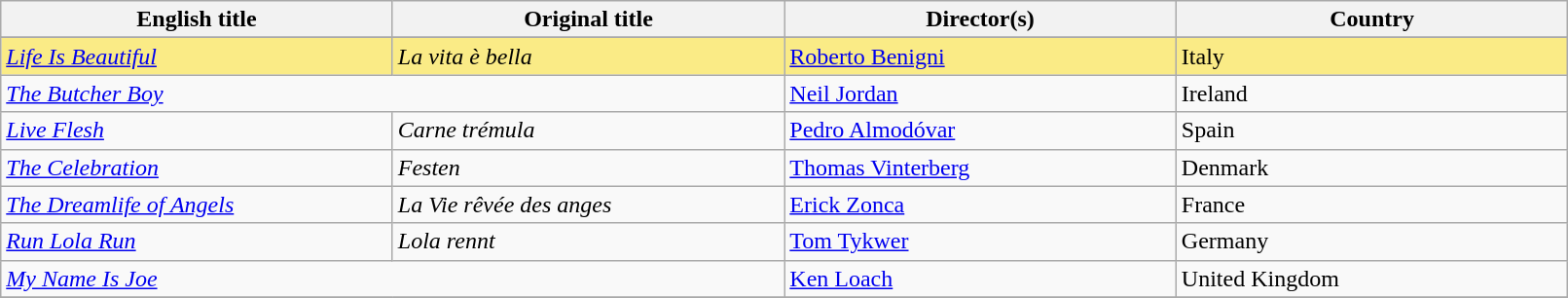<table class="sortable wikitable" width="85%" cellpadding="5">
<tr>
<th width="20%">English title</th>
<th width="20%">Original title</th>
<th width="20%">Director(s)</th>
<th width="20%">Country</th>
</tr>
<tr>
</tr>
<tr style="background:#FAEB86">
<td><em><a href='#'>Life Is Beautiful</a></em></td>
<td><em>La vita è bella</em></td>
<td><a href='#'>Roberto Benigni</a></td>
<td>Italy</td>
</tr>
<tr>
<td colspan=2><em><a href='#'>The Butcher Boy</a></em></td>
<td><a href='#'>Neil Jordan</a></td>
<td>Ireland</td>
</tr>
<tr>
<td><em><a href='#'>Live Flesh</a></em></td>
<td><em>Carne trémula</em></td>
<td><a href='#'>Pedro Almodóvar</a></td>
<td>Spain</td>
</tr>
<tr>
<td><em><a href='#'>The Celebration</a></em></td>
<td><em>Festen</em></td>
<td><a href='#'>Thomas Vinterberg</a></td>
<td>Denmark</td>
</tr>
<tr>
<td><em><a href='#'>The Dreamlife of Angels</a></em></td>
<td><em>La Vie rêvée des anges</em></td>
<td><a href='#'>Erick Zonca</a></td>
<td>France</td>
</tr>
<tr>
<td><em><a href='#'>Run Lola Run</a></em></td>
<td><em>Lola rennt</em></td>
<td><a href='#'>Tom Tykwer</a></td>
<td>Germany</td>
</tr>
<tr>
<td colspan=2><em><a href='#'>My Name Is Joe</a></em></td>
<td><a href='#'>Ken Loach</a></td>
<td>United Kingdom</td>
</tr>
<tr>
</tr>
</table>
